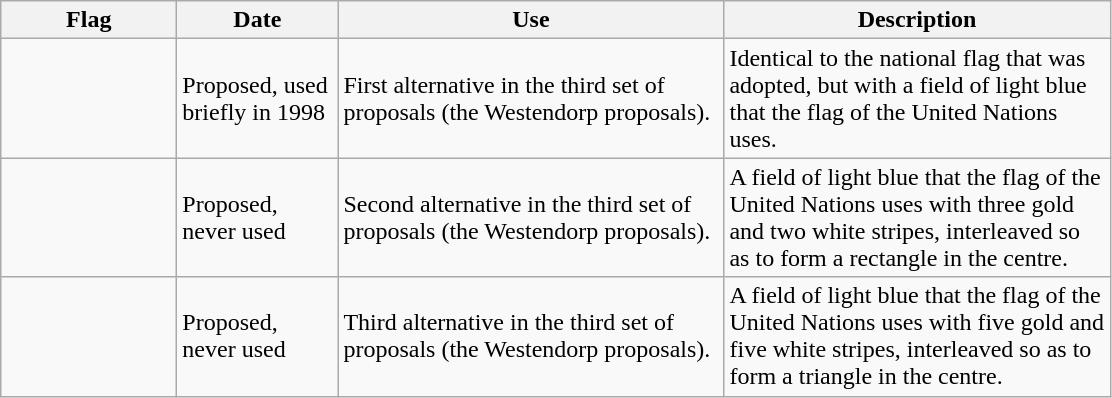<table class="wikitable">
<tr>
<th style="width:110px;">Flag</th>
<th style="width:100px;">Date</th>
<th style="width:250px;">Use</th>
<th style="width:250px;">Description</th>
</tr>
<tr>
<td></td>
<td>Proposed, used briefly in 1998</td>
<td>First alternative in the third set of proposals (the Westendorp proposals).</td>
<td>Identical to the national flag that was adopted, but with a field of light blue that the flag of the United Nations uses.</td>
</tr>
<tr>
<td></td>
<td>Proposed, never used</td>
<td>Second alternative in the third set of proposals (the Westendorp proposals).</td>
<td>A field of light blue that the flag of the United Nations uses with three gold and two white stripes, interleaved so as to form a rectangle in the centre.</td>
</tr>
<tr>
<td></td>
<td>Proposed, never used</td>
<td>Third alternative in the third set of proposals (the Westendorp proposals).</td>
<td>A field of light blue that the flag of the United Nations uses with five gold and five white stripes, interleaved so as to form a triangle in the centre.</td>
</tr>
</table>
